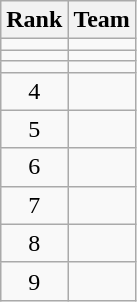<table class="wikitable">
<tr>
<th>Rank</th>
<th>Team</th>
</tr>
<tr>
<td align=center></td>
<td></td>
</tr>
<tr>
<td align=center></td>
<td></td>
</tr>
<tr>
<td align=center></td>
<td></td>
</tr>
<tr>
<td align=center>4</td>
<td></td>
</tr>
<tr>
<td align=center>5</td>
<td></td>
</tr>
<tr>
<td align=center>6</td>
<td></td>
</tr>
<tr>
<td align=center>7</td>
<td></td>
</tr>
<tr>
<td align=center>8</td>
<td></td>
</tr>
<tr>
<td align=center>9</td>
<td></td>
</tr>
</table>
